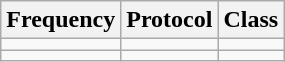<table class="wikitable sortable">
<tr>
<th>Frequency</th>
<th>Protocol</th>
<th>Class</th>
</tr>
<tr>
<td></td>
<td></td>
<td></td>
</tr>
<tr>
<td></td>
<td></td>
<td></td>
</tr>
</table>
